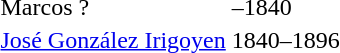<table>
<tr>
<td>Marcos ?</td>
<td>–1840</td>
</tr>
<tr>
<td><a href='#'>José González Irigoyen</a></td>
<td>1840–1896</td>
</tr>
<tr>
</tr>
</table>
